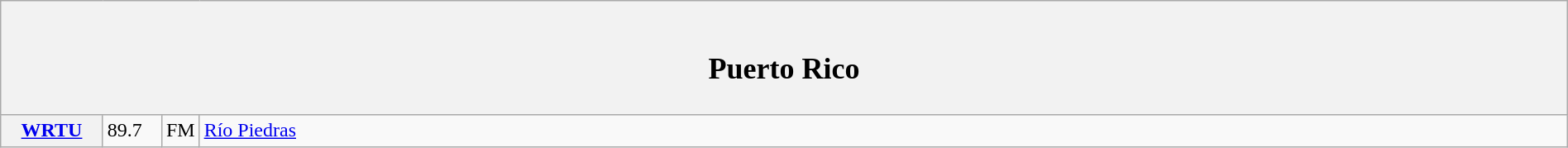<table class="wikitable mw-collapsible" style="width:100%">
<tr>
<th scope="col" colspan="4"><br><h2>Puerto Rico</h2></th>
</tr>
<tr>
<th scope="row" style="width: 75px;"><a href='#'>WRTU</a></th>
<td style="width: 40px;">89.7</td>
<td style="width: 21px;">FM</td>
<td><a href='#'>Río Piedras</a></td>
</tr>
</table>
